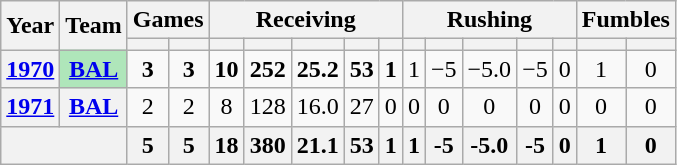<table class="wikitable" style="text-align:center;">
<tr>
<th rowspan="2">Year</th>
<th rowspan="2">Team</th>
<th colspan="2">Games</th>
<th colspan="5">Receiving</th>
<th colspan="5">Rushing</th>
<th colspan="2">Fumbles</th>
</tr>
<tr>
<th></th>
<th></th>
<th></th>
<th></th>
<th></th>
<th></th>
<th></th>
<th></th>
<th></th>
<th></th>
<th></th>
<th></th>
<th></th>
<th></th>
</tr>
<tr>
<th><a href='#'>1970</a></th>
<th style="background:#afe6ba;"><a href='#'>BAL</a></th>
<td><strong>3</strong></td>
<td><strong>3</strong></td>
<td><strong>10</strong></td>
<td><strong>252</strong></td>
<td><strong>25.2</strong></td>
<td><strong>53</strong></td>
<td><strong>1</strong></td>
<td>1</td>
<td>−5</td>
<td>−5.0</td>
<td>−5</td>
<td>0</td>
<td>1</td>
<td>0</td>
</tr>
<tr>
<th><a href='#'>1971</a></th>
<th><a href='#'>BAL</a></th>
<td>2</td>
<td>2</td>
<td>8</td>
<td>128</td>
<td>16.0</td>
<td>27</td>
<td>0</td>
<td>0</td>
<td>0</td>
<td>0</td>
<td>0</td>
<td>0</td>
<td>0</td>
<td>0</td>
</tr>
<tr>
<th colspan="2"></th>
<th>5</th>
<th>5</th>
<th>18</th>
<th>380</th>
<th>21.1</th>
<th>53</th>
<th>1</th>
<th>1</th>
<th>-5</th>
<th>-5.0</th>
<th>-5</th>
<th>0</th>
<th>1</th>
<th>0</th>
</tr>
</table>
